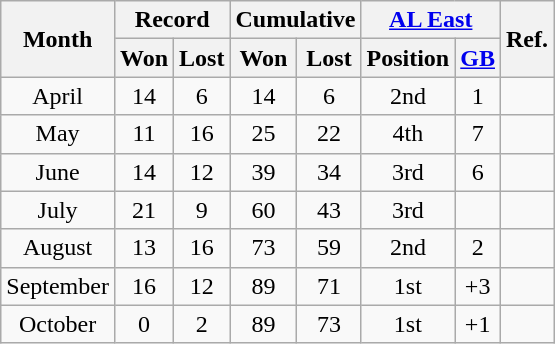<table class="wikitable" style="text-align:center;">
<tr>
<th rowspan=2>Month</th>
<th colspan=2>Record</th>
<th colspan=2>Cumulative</th>
<th colspan=2><a href='#'>AL East</a></th>
<th rowspan=2>Ref.</th>
</tr>
<tr>
<th>Won</th>
<th>Lost</th>
<th>Won</th>
<th>Lost</th>
<th>Position</th>
<th><a href='#'>GB</a></th>
</tr>
<tr>
<td>April</td>
<td>14</td>
<td>6</td>
<td>14</td>
<td>6</td>
<td>2nd</td>
<td>1</td>
<td></td>
</tr>
<tr>
<td>May</td>
<td>11</td>
<td>16</td>
<td>25</td>
<td>22</td>
<td>4th</td>
<td>7</td>
<td></td>
</tr>
<tr>
<td>June</td>
<td>14</td>
<td>12</td>
<td>39</td>
<td>34</td>
<td>3rd</td>
<td>6</td>
<td></td>
</tr>
<tr>
<td>July</td>
<td>21</td>
<td>9</td>
<td>60</td>
<td>43</td>
<td>3rd</td>
<td></td>
<td></td>
</tr>
<tr>
<td>August</td>
<td>13</td>
<td>16</td>
<td>73</td>
<td>59</td>
<td>2nd</td>
<td>2</td>
<td></td>
</tr>
<tr>
<td>September</td>
<td>16</td>
<td>12</td>
<td>89</td>
<td>71</td>
<td>1st</td>
<td>+3</td>
<td></td>
</tr>
<tr>
<td>October</td>
<td>0</td>
<td>2</td>
<td>89</td>
<td>73</td>
<td>1st</td>
<td>+1</td>
<td></td>
</tr>
</table>
